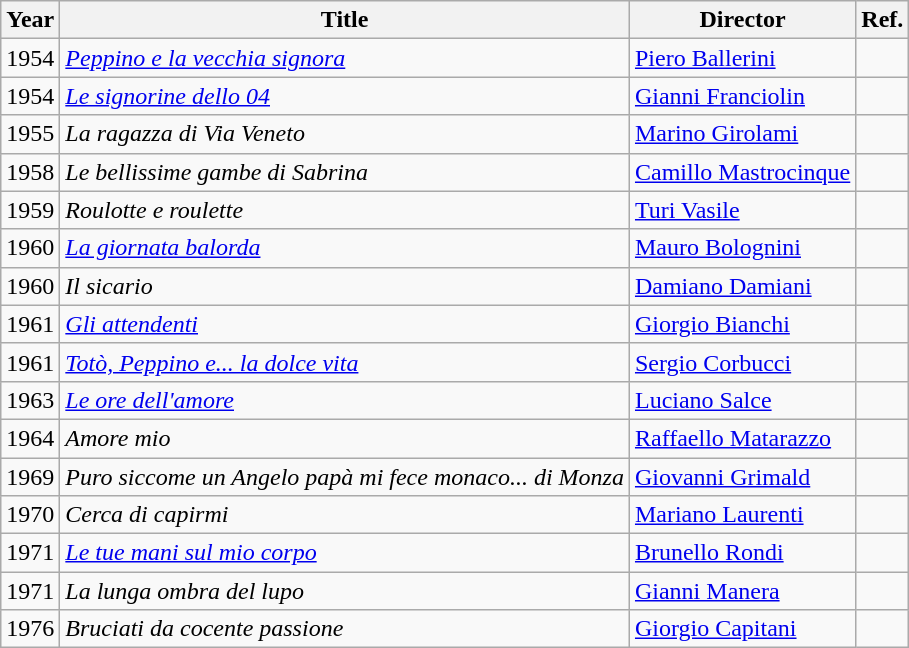<table class="wikitable sortable defaultleft col1center">
<tr>
<th>Year</th>
<th>Title</th>
<th>Director</th>
<th>Ref.</th>
</tr>
<tr>
<td>1954</td>
<td><em><a href='#'>Peppino e la vecchia signora</a></em></td>
<td><a href='#'>Piero Ballerini</a></td>
<td></td>
</tr>
<tr>
<td>1954</td>
<td><em><a href='#'>Le signorine dello 04</a></em></td>
<td><a href='#'>Gianni Franciolin</a></td>
<td></td>
</tr>
<tr>
<td>1955</td>
<td><em>La ragazza di Via Veneto</em></td>
<td><a href='#'>Marino Girolami</a></td>
<td></td>
</tr>
<tr>
<td>1958</td>
<td><em>Le bellissime gambe di Sabrina</em></td>
<td><a href='#'>Camillo Mastrocinque</a></td>
<td></td>
</tr>
<tr>
<td>1959</td>
<td><em>Roulotte e roulette</em></td>
<td><a href='#'>Turi Vasile</a></td>
<td></td>
</tr>
<tr>
<td>1960</td>
<td><em><a href='#'>La giornata balorda</a></em></td>
<td><a href='#'>Mauro Bolognini</a></td>
<td></td>
</tr>
<tr>
<td>1960</td>
<td><em>Il sicario</em></td>
<td><a href='#'>Damiano Damiani</a></td>
<td></td>
</tr>
<tr>
<td>1961</td>
<td><a href='#'><em>Gli attendenti</em></a></td>
<td><a href='#'>Giorgio Bianchi</a></td>
<td></td>
</tr>
<tr>
<td>1961</td>
<td><em><a href='#'>Totò, Peppino e... la dolce vita</a></em></td>
<td><a href='#'>Sergio Corbucci</a></td>
<td></td>
</tr>
<tr>
<td>1963</td>
<td><em><a href='#'>Le ore dell'amore</a></em></td>
<td><a href='#'>Luciano Salce</a></td>
<td></td>
</tr>
<tr>
<td>1964</td>
<td><em>Amore mio</em></td>
<td><a href='#'>Raffaello Matarazzo</a></td>
<td></td>
</tr>
<tr>
<td>1969</td>
<td><em>Puro siccome un Angelo papà mi fece monaco... di Monza</em></td>
<td><a href='#'>Giovanni Grimald</a></td>
<td></td>
</tr>
<tr>
<td>1970</td>
<td><em>Cerca di capirmi</em></td>
<td><a href='#'>Mariano Laurenti</a></td>
<td></td>
</tr>
<tr>
<td>1971</td>
<td><em><a href='#'>Le tue mani sul mio corpo</a></em></td>
<td><a href='#'>Brunello Rondi</a></td>
<td></td>
</tr>
<tr>
<td>1971</td>
<td><em>La lunga ombra del lupo</em></td>
<td><a href='#'>Gianni Manera</a></td>
<td></td>
</tr>
<tr>
<td>1976</td>
<td><em>Bruciati da cocente passione</em></td>
<td><a href='#'>Giorgio Capitani</a></td>
<td></td>
</tr>
</table>
